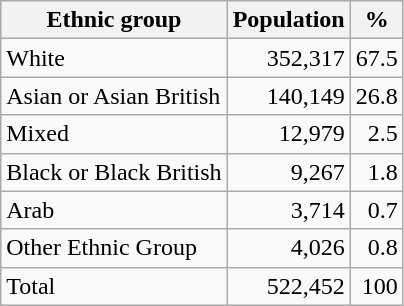<table class="wikitable">
<tr>
<th>Ethnic group</th>
<th>Population</th>
<th>%</th>
</tr>
<tr>
<td>White</td>
<td style="text-align:right;">352,317</td>
<td style="text-align:right;">67.5</td>
</tr>
<tr>
<td>Asian or Asian British</td>
<td style="text-align:right;">140,149</td>
<td style="text-align:right;">26.8</td>
</tr>
<tr>
<td>Mixed</td>
<td style="text-align:right;">12,979</td>
<td style="text-align:right;">2.5</td>
</tr>
<tr>
<td>Black or Black British</td>
<td style="text-align:right;">9,267</td>
<td style="text-align:right;">1.8</td>
</tr>
<tr>
<td>Arab</td>
<td style="text-align:right;">3,714</td>
<td style="text-align:right;">0.7</td>
</tr>
<tr>
<td>Other Ethnic Group</td>
<td style="text-align:right;">4,026</td>
<td style="text-align:right;">0.8</td>
</tr>
<tr>
<td>Total</td>
<td style="text-align:right;">522,452</td>
<td style="text-align:right;">100</td>
</tr>
</table>
